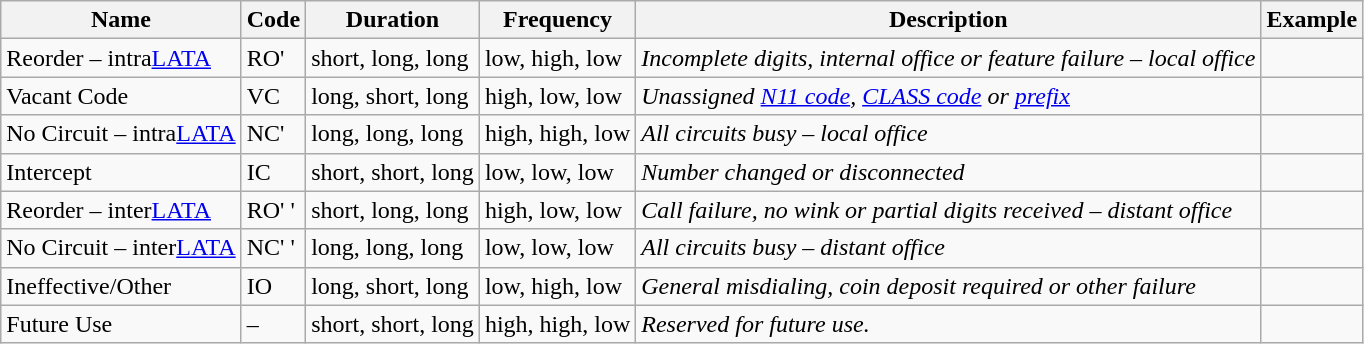<table class="wikitable">
<tr>
<th>Name</th>
<th>Code</th>
<th>Duration</th>
<th>Frequency</th>
<th>Description</th>
<th>Example</th>
</tr>
<tr>
<td>Reorder – intra<a href='#'>LATA</a></td>
<td>RO'</td>
<td>short, long, long</td>
<td>low, high, low</td>
<td><em>Incomplete digits, internal office or feature failure – local office</em></td>
<td></td>
</tr>
<tr>
<td>Vacant Code</td>
<td>VC</td>
<td>long, short, long</td>
<td>high, low, low</td>
<td><em>Unassigned <a href='#'>N11 code</a>, <a href='#'>CLASS code</a> or <a href='#'>prefix</a></em></td>
<td></td>
</tr>
<tr>
<td>No Circuit – intra<a href='#'>LATA</a></td>
<td>NC'</td>
<td>long, long, long</td>
<td>high, high, low</td>
<td><em>All circuits busy – local office</em></td>
<td></td>
</tr>
<tr>
<td>Intercept</td>
<td>IC</td>
<td>short, short, long</td>
<td>low, low, low</td>
<td><em>Number changed or disconnected</em></td>
<td></td>
</tr>
<tr>
<td>Reorder – inter<a href='#'>LATA</a></td>
<td>RO' '</td>
<td>short, long, long</td>
<td>high, low, low</td>
<td><em>Call failure, no wink or partial digits received – distant office</em></td>
<td></td>
</tr>
<tr>
<td>No Circuit – inter<a href='#'>LATA</a></td>
<td>NC' '</td>
<td>long, long, long</td>
<td>low, low, low</td>
<td><em>All circuits busy – distant office</em></td>
<td></td>
</tr>
<tr>
<td>Ineffective/Other</td>
<td>IO</td>
<td>long, short, long</td>
<td>low, high, low</td>
<td><em>General misdialing, coin deposit required or other failure</em></td>
<td></td>
</tr>
<tr>
<td>Future Use</td>
<td>–</td>
<td>short, short, long</td>
<td>high, high, low</td>
<td><em>Reserved for future use.</em></td>
<td></td>
</tr>
</table>
